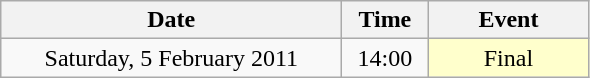<table class = "wikitable" style="text-align:center;">
<tr>
<th width=220>Date</th>
<th width=50>Time</th>
<th width=100>Event</th>
</tr>
<tr>
<td>Saturday, 5 February 2011</td>
<td>14:00</td>
<td bgcolor=ffffcc>Final</td>
</tr>
</table>
